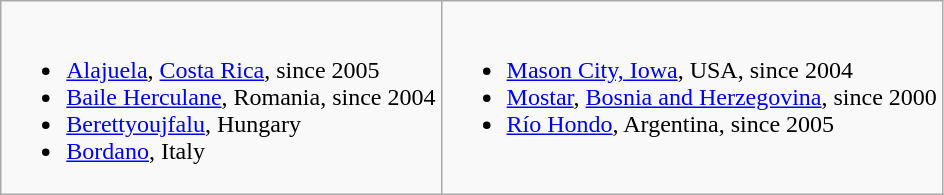<table class="wikitable">
<tr valign="top">
<td><br><ul><li> <a href='#'>Alajuela</a>, <a href='#'>Costa Rica</a>, since 2005</li><li> <a href='#'>Baile Herculane</a>, Romania, since 2004</li><li> <a href='#'>Berettyoujfalu</a>, Hungary</li><li> <a href='#'>Bordano</a>, Italy</li></ul></td>
<td><br><ul><li> <a href='#'>Mason City, Iowa</a>, USA, since 2004</li><li> <a href='#'>Mostar</a>, <a href='#'>Bosnia and Herzegovina</a>, since 2000</li><li> <a href='#'>Río Hondo</a>, Argentina, since 2005</li></ul></td>
</tr>
</table>
